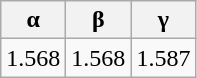<table class="wikitable">
<tr>
<th>α</th>
<th>β</th>
<th>γ</th>
</tr>
<tr>
<td>1.568</td>
<td>1.568</td>
<td>1.587</td>
</tr>
</table>
